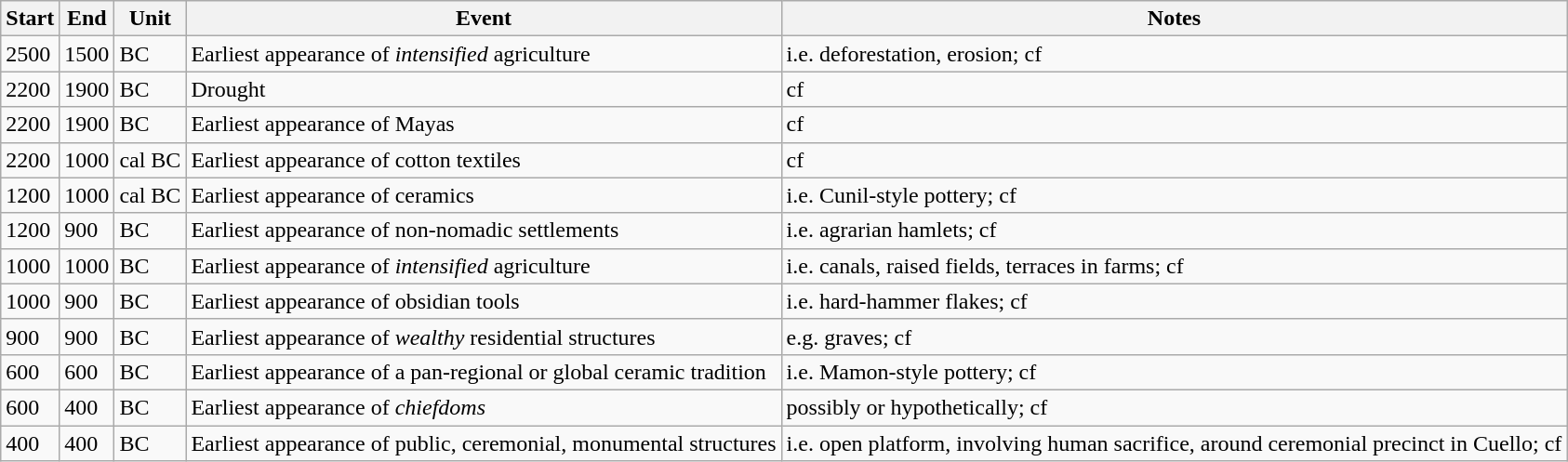<table class="wikitable sortable static-row-numbers" style="text-align:left;">
<tr>
<th>Start</th>
<th>End</th>
<th class=unsortable>Unit</th>
<th class=unsortable>Event</th>
<th class=unsortable>Notes</th>
</tr>
<tr>
<td>2500</td>
<td>1500</td>
<td>BC</td>
<td>Earliest appearance of <em>intensified</em> agriculture</td>
<td>i.e. deforestation, erosion; cf</td>
</tr>
<tr>
<td>2200</td>
<td>1900</td>
<td>BC</td>
<td>Drought</td>
<td>cf</td>
</tr>
<tr>
<td>2200</td>
<td>1900</td>
<td>BC</td>
<td>Earliest appearance of Mayas</td>
<td>cf</td>
</tr>
<tr>
<td>2200</td>
<td>1000</td>
<td>cal BC</td>
<td>Earliest appearance of cotton textiles</td>
<td>cf</td>
</tr>
<tr>
<td>1200</td>
<td>1000</td>
<td>cal BC</td>
<td>Earliest appearance of ceramics</td>
<td>i.e. Cunil-style pottery; cf</td>
</tr>
<tr>
<td>1200</td>
<td>900</td>
<td>BC</td>
<td>Earliest appearance of non-nomadic settlements</td>
<td>i.e. agrarian hamlets; cf</td>
</tr>
<tr>
<td>1000</td>
<td>1000</td>
<td>BC</td>
<td>Earliest appearance of <em>intensified</em> agriculture</td>
<td>i.e. canals, raised fields, terraces in farms; cf</td>
</tr>
<tr>
<td>1000</td>
<td>900</td>
<td>BC</td>
<td>Earliest appearance of obsidian tools</td>
<td>i.e. hard-hammer flakes; cf</td>
</tr>
<tr>
<td>900</td>
<td>900</td>
<td>BC</td>
<td>Earliest appearance of <em>wealthy</em> residential structures</td>
<td>e.g. graves; cf</td>
</tr>
<tr>
<td>600</td>
<td>600</td>
<td>BC</td>
<td>Earliest appearance of a pan-regional or global ceramic tradition</td>
<td>i.e. Mamon-style pottery; cf</td>
</tr>
<tr>
<td>600</td>
<td>400</td>
<td>BC</td>
<td>Earliest appearance of <em>chiefdoms</em></td>
<td>possibly or hypothetically; cf</td>
</tr>
<tr>
<td>400</td>
<td>400</td>
<td>BC</td>
<td>Earliest appearance of public, ceremonial, monumental structures</td>
<td>i.e. open platform, involving human sacrifice, around ceremonial precinct in Cuello; cf</td>
</tr>
</table>
